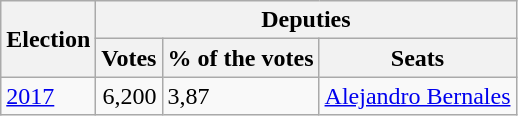<table class="wikitable">
<tr>
<th rowspan="2">Election</th>
<th colspan="3">Deputies</th>
</tr>
<tr>
<th>Votes</th>
<th>% of the votes</th>
<th>Seats</th>
</tr>
<tr>
<td><a href='#'>2017</a></td>
<td style="text-align:right;">6,200</td>
<td>3,87</td>
<td><a href='#'>Alejandro Bernales</a></td>
</tr>
</table>
